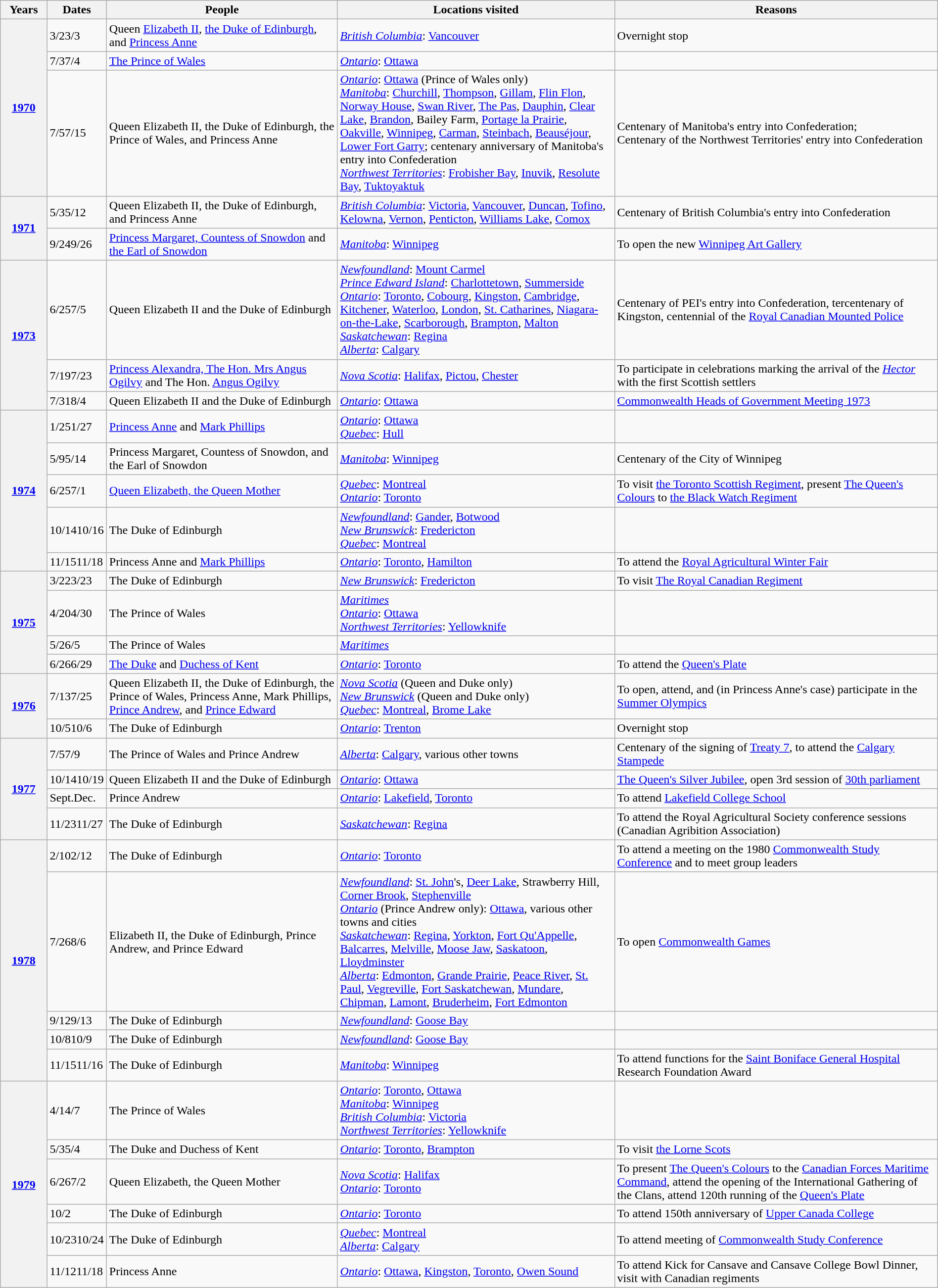<table class="wikitable" style="width:100%">
<tr>
<th width="5%" align="left">Years</th>
<th width="5%" align="left">Dates</th>
<th width="25%" align="left">People</th>
<th width="30%" align="left">Locations visited</th>
<th width="35%" align="left">Reasons</th>
</tr>
<tr>
<th rowspan="3" scope=row><a href='#'>1970</a></th>
<td>3/23/3</td>
<td>Queen <a href='#'>Elizabeth II</a>, <a href='#'>the Duke of Edinburgh</a>, and <a href='#'>Princess Anne</a></td>
<td><em><a href='#'>British Columbia</a></em>: <a href='#'>Vancouver</a></td>
<td>Overnight stop</td>
</tr>
<tr>
<td>7/37/4</td>
<td><a href='#'>The Prince of Wales</a></td>
<td><em><a href='#'>Ontario</a></em>: <a href='#'>Ottawa</a></td>
<td></td>
</tr>
<tr>
<td>7/57/15</td>
<td>Queen Elizabeth II, the Duke of Edinburgh, the Prince of Wales, and Princess Anne</td>
<td><em><a href='#'>Ontario</a></em>: <a href='#'>Ottawa</a> (Prince of Wales only)<br><em><a href='#'>Manitoba</a></em>: <a href='#'>Churchill</a>, <a href='#'>Thompson</a>, <a href='#'>Gillam</a>, <a href='#'>Flin Flon</a>, <a href='#'>Norway House</a>, <a href='#'>Swan River</a>, <a href='#'>The Pas</a>, <a href='#'>Dauphin</a>, <a href='#'>Clear Lake</a>, <a href='#'>Brandon</a>, Bailey Farm, <a href='#'>Portage la Prairie</a>, <a href='#'>Oakville</a>, <a href='#'>Winnipeg</a>, <a href='#'>Carman</a>, <a href='#'>Steinbach</a>, <a href='#'>Beauséjour</a>, <a href='#'>Lower Fort Garry</a>; centenary anniversary of Manitoba's entry into Confederation<br><em><a href='#'>Northwest Territories</a></em>: <a href='#'>Frobisher Bay</a>, <a href='#'>Inuvik</a>, <a href='#'>Resolute Bay</a>, <a href='#'>Tuktoyaktuk</a></td>
<td>Centenary of Manitoba's entry into Confederation;<br>Centenary of the Northwest Territories' entry into Confederation</td>
</tr>
<tr>
<th rowspan="2" scope=row><a href='#'>1971</a></th>
<td>5/35/12</td>
<td>Queen Elizabeth II, the Duke of Edinburgh, and Princess Anne</td>
<td><em><a href='#'>British Columbia</a></em>: <a href='#'>Victoria</a>, <a href='#'>Vancouver</a>, <a href='#'>Duncan</a>, <a href='#'>Tofino</a>, <a href='#'>Kelowna</a>, <a href='#'>Vernon</a>, <a href='#'>Penticton</a>, <a href='#'>Williams Lake</a>, <a href='#'>Comox</a></td>
<td>Centenary of British Columbia's entry into Confederation</td>
</tr>
<tr>
<td>9/249/26</td>
<td><a href='#'>Princess Margaret, Countess of Snowdon</a> and <a href='#'>the Earl of Snowdon</a></td>
<td><em><a href='#'>Manitoba</a></em>: <a href='#'>Winnipeg</a></td>
<td>To open the new <a href='#'>Winnipeg Art Gallery</a></td>
</tr>
<tr>
<th rowspan="3" scope=row><a href='#'>1973</a></th>
<td>6/257/5</td>
<td>Queen Elizabeth II and the Duke of Edinburgh</td>
<td><em><a href='#'>Newfoundland</a></em>: <a href='#'>Mount Carmel</a><br><em><a href='#'>Prince Edward Island</a></em>: <a href='#'>Charlottetown</a>, <a href='#'>Summerside</a><br><em><a href='#'>Ontario</a></em>: <a href='#'>Toronto</a>, <a href='#'>Cobourg</a>, <a href='#'>Kingston</a>, <a href='#'>Cambridge</a>, <a href='#'>Kitchener</a>, <a href='#'>Waterloo</a>, <a href='#'>London</a>, <a href='#'>St. Catharines</a>, <a href='#'>Niagara-on-the-Lake</a>, <a href='#'>Scarborough</a>, <a href='#'>Brampton</a>, <a href='#'>Malton</a><br><em><a href='#'>Saskatchewan</a></em>: <a href='#'>Regina</a><br><em><a href='#'>Alberta</a></em>: <a href='#'>Calgary</a></td>
<td>Centenary of PEI's entry into Confederation, tercentenary of Kingston, centennial of the <a href='#'>Royal Canadian Mounted Police</a></td>
</tr>
<tr>
<td>7/197/23</td>
<td><a href='#'>Princess Alexandra, The Hon. Mrs Angus Ogilvy</a> and The Hon. <a href='#'>Angus Ogilvy</a></td>
<td><em><a href='#'>Nova Scotia</a></em>: <a href='#'>Halifax</a>, <a href='#'>Pictou</a>, <a href='#'>Chester</a></td>
<td>To participate in celebrations marking the arrival of the <em><a href='#'>Hector</a></em> with the first Scottish settlers</td>
</tr>
<tr>
<td>7/318/4</td>
<td>Queen Elizabeth II and the Duke of Edinburgh</td>
<td><em><a href='#'>Ontario</a></em>: <a href='#'>Ottawa</a></td>
<td><a href='#'>Commonwealth Heads of Government Meeting 1973</a></td>
</tr>
<tr>
<th rowspan="5" scope=row><a href='#'>1974</a></th>
<td>1/251/27</td>
<td><a href='#'>Princess Anne</a> and <a href='#'>Mark Phillips</a></td>
<td><em><a href='#'>Ontario</a></em>: <a href='#'>Ottawa</a><br><em><a href='#'>Quebec</a></em>: <a href='#'>Hull</a></td>
<td></td>
</tr>
<tr>
<td>5/95/14</td>
<td>Princess Margaret, Countess of Snowdon, and the Earl of Snowdon</td>
<td><em><a href='#'>Manitoba</a></em>: <a href='#'>Winnipeg</a></td>
<td>Centenary of the City of Winnipeg</td>
</tr>
<tr>
<td>6/257/1</td>
<td><a href='#'>Queen Elizabeth, the Queen Mother</a></td>
<td><em><a href='#'>Quebec</a></em>: <a href='#'>Montreal</a><br><em><a href='#'>Ontario</a></em>: <a href='#'>Toronto</a></td>
<td>To visit <a href='#'>the Toronto Scottish Regiment</a>, present <a href='#'>The Queen's Colours</a> to <a href='#'>the Black Watch Regiment</a></td>
</tr>
<tr>
<td>10/1410/16</td>
<td>The Duke of Edinburgh</td>
<td><em><a href='#'>Newfoundland</a></em>: <a href='#'>Gander</a>, <a href='#'>Botwood</a><br><em><a href='#'>New Brunswick</a></em>: <a href='#'>Fredericton</a><br><em><a href='#'>Quebec</a></em>: <a href='#'>Montreal</a></td>
<td></td>
</tr>
<tr>
<td>11/1511/18</td>
<td>Princess Anne and <a href='#'>Mark Phillips</a></td>
<td><em><a href='#'>Ontario</a></em>: <a href='#'>Toronto</a>, <a href='#'>Hamilton</a></td>
<td>To attend the <a href='#'>Royal Agricultural Winter Fair</a></td>
</tr>
<tr>
<th rowspan="4" scope=row><a href='#'>1975</a></th>
<td>3/223/23</td>
<td>The Duke of Edinburgh</td>
<td><em><a href='#'>New Brunswick</a></em>: <a href='#'>Fredericton</a></td>
<td>To visit <a href='#'>The Royal Canadian Regiment</a></td>
</tr>
<tr>
<td>4/204/30</td>
<td>The Prince of Wales</td>
<td><em><a href='#'>Maritimes</a></em><br><em><a href='#'>Ontario</a></em>: <a href='#'>Ottawa</a><br><em><a href='#'>Northwest Territories</a></em>: <a href='#'>Yellowknife</a></td>
<td></td>
</tr>
<tr>
<td>5/26/5</td>
<td>The Prince of Wales</td>
<td><em><a href='#'>Maritimes</a></em></td>
<td></td>
</tr>
<tr>
<td>6/266/29</td>
<td><a href='#'>The Duke</a> and <a href='#'>Duchess of Kent</a></td>
<td><em><a href='#'>Ontario</a></em>: <a href='#'>Toronto</a></td>
<td>To attend the <a href='#'>Queen's Plate</a></td>
</tr>
<tr>
<th rowspan="2" scope=row><a href='#'>1976</a></th>
<td>7/137/25</td>
<td>Queen Elizabeth II, the Duke of Edinburgh, the Prince of Wales, Princess Anne, Mark Phillips, <a href='#'>Prince Andrew</a>, and <a href='#'>Prince Edward</a></td>
<td><em><a href='#'>Nova Scotia</a></em> (Queen and Duke only)<br><em><a href='#'>New Brunswick</a></em> (Queen and Duke only)<br><em><a href='#'>Quebec</a></em>: <a href='#'>Montreal</a>, <a href='#'>Brome Lake</a></td>
<td>To open, attend, and (in Princess Anne's case) participate in the <a href='#'>Summer Olympics</a></td>
</tr>
<tr>
<td>10/510/6</td>
<td>The Duke of Edinburgh</td>
<td><em><a href='#'>Ontario</a></em>: <a href='#'>Trenton</a></td>
<td>Overnight stop</td>
</tr>
<tr>
<th rowspan="4" scope=row><a href='#'>1977</a></th>
<td>7/57/9</td>
<td>The Prince of Wales and Prince Andrew</td>
<td><em><a href='#'>Alberta</a></em>: <a href='#'>Calgary</a>, various other towns</td>
<td>Centenary of the signing of <a href='#'>Treaty 7</a>, to attend the <a href='#'>Calgary Stampede</a></td>
</tr>
<tr>
<td>10/1410/19</td>
<td>Queen Elizabeth II and the Duke of Edinburgh</td>
<td><em><a href='#'>Ontario</a></em>: <a href='#'>Ottawa</a></td>
<td><a href='#'>The Queen's Silver Jubilee</a>, open 3rd session of <a href='#'>30th parliament</a></td>
</tr>
<tr>
<td>Sept.Dec.</td>
<td>Prince Andrew</td>
<td><em><a href='#'>Ontario</a></em>: <a href='#'>Lakefield</a>, <a href='#'>Toronto</a></td>
<td>To attend <a href='#'>Lakefield College School</a></td>
</tr>
<tr>
<td>11/2311/27</td>
<td>The Duke of Edinburgh</td>
<td><em><a href='#'>Saskatchewan</a></em>: <a href='#'>Regina</a></td>
<td>To attend the Royal Agricultural Society conference sessions (Canadian Agribition Association)</td>
</tr>
<tr>
<th rowspan="5" scope=row><a href='#'>1978</a></th>
<td>2/102/12</td>
<td>The Duke of Edinburgh</td>
<td><em><a href='#'>Ontario</a></em>: <a href='#'>Toronto</a></td>
<td>To attend a meeting on the 1980 <a href='#'>Commonwealth Study Conference</a> and to meet group leaders</td>
</tr>
<tr>
<td>7/268/6</td>
<td>Elizabeth II, the Duke of Edinburgh, Prince Andrew, and Prince Edward</td>
<td><em><a href='#'>Newfoundland</a></em>: <a href='#'>St. John</a>'s, <a href='#'>Deer Lake</a>, Strawberry Hill, <a href='#'>Corner Brook</a>, <a href='#'>Stephenville</a><br><em><a href='#'>Ontario</a></em> (Prince Andrew only): <a href='#'>Ottawa</a>, various other towns and cities<br><em><a href='#'>Saskatchewan</a></em>: <a href='#'>Regina</a>, <a href='#'>Yorkton</a>, <a href='#'>Fort Qu'Appelle</a>, <a href='#'>Balcarres</a>, <a href='#'>Melville</a>, <a href='#'>Moose Jaw</a>, <a href='#'>Saskatoon</a>, <a href='#'>Lloydminster</a><br><em><a href='#'>Alberta</a></em>: <a href='#'>Edmonton</a>, <a href='#'>Grande Prairie</a>, <a href='#'>Peace River</a>, <a href='#'>St. Paul</a>, <a href='#'>Vegreville</a>, <a href='#'>Fort Saskatchewan</a>, <a href='#'>Mundare</a>, <a href='#'>Chipman</a>, <a href='#'>Lamont</a>, <a href='#'>Bruderheim</a>, <a href='#'>Fort Edmonton</a></td>
<td>To open <a href='#'>Commonwealth Games</a></td>
</tr>
<tr>
<td>9/129/13</td>
<td>The Duke of Edinburgh</td>
<td><em><a href='#'>Newfoundland</a></em>: <a href='#'>Goose Bay</a></td>
<td></td>
</tr>
<tr>
<td>10/810/9</td>
<td>The Duke of Edinburgh</td>
<td><em><a href='#'>Newfoundland</a></em>: <a href='#'>Goose Bay</a></td>
<td></td>
</tr>
<tr>
<td>11/1511/16</td>
<td>The Duke of Edinburgh</td>
<td><em><a href='#'>Manitoba</a></em>: <a href='#'>Winnipeg</a></td>
<td>To attend functions for the <a href='#'>Saint Boniface General Hospital</a> Research Foundation Award</td>
</tr>
<tr>
<th rowspan="6" scope=row><a href='#'>1979</a></th>
<td>4/14/7</td>
<td>The Prince of Wales</td>
<td><em><a href='#'>Ontario</a></em>: <a href='#'>Toronto</a>, <a href='#'>Ottawa</a><br><em><a href='#'>Manitoba</a></em>: <a href='#'>Winnipeg</a><br><em><a href='#'>British Columbia</a></em>: <a href='#'>Victoria</a><br><em><a href='#'>Northwest Territories</a></em>: <a href='#'>Yellowknife</a></td>
<td></td>
</tr>
<tr>
<td>5/35/4</td>
<td>The Duke and Duchess of Kent</td>
<td><em><a href='#'>Ontario</a></em>: <a href='#'>Toronto</a>, <a href='#'>Brampton</a></td>
<td>To visit <a href='#'>the Lorne Scots</a></td>
</tr>
<tr>
<td>6/267/2</td>
<td>Queen Elizabeth, the Queen Mother</td>
<td><em><a href='#'>Nova Scotia</a></em>: <a href='#'>Halifax</a><br><em><a href='#'>Ontario</a></em>: <a href='#'>Toronto</a></td>
<td>To present <a href='#'>The Queen's Colours</a> to the <a href='#'>Canadian Forces Maritime Command</a>, attend the opening of the International Gathering of the Clans, attend 120th running of the <a href='#'>Queen's Plate</a></td>
</tr>
<tr>
<td>10/2</td>
<td>The Duke of Edinburgh</td>
<td><em><a href='#'>Ontario</a></em>: <a href='#'>Toronto</a></td>
<td>To attend 150th anniversary of <a href='#'>Upper Canada College</a></td>
</tr>
<tr>
<td>10/2310/24</td>
<td>The Duke of Edinburgh</td>
<td><em><a href='#'>Quebec</a></em>: <a href='#'>Montreal</a><br><em><a href='#'>Alberta</a></em>: <a href='#'>Calgary</a></td>
<td>To attend meeting of <a href='#'>Commonwealth Study Conference</a></td>
</tr>
<tr>
<td>11/1211/18</td>
<td>Princess Anne</td>
<td><em><a href='#'>Ontario</a></em>: <a href='#'>Ottawa</a>, <a href='#'>Kingston</a>, <a href='#'>Toronto</a>, <a href='#'>Owen Sound</a></td>
<td>To attend Kick for Cansave and Cansave College Bowl Dinner, visit with Canadian regiments</td>
</tr>
</table>
